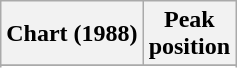<table class="wikitable sortable plainrowheaders" style="text-align:center">
<tr>
<th scope="col">Chart (1988)</th>
<th scope="col">Peak<br>position</th>
</tr>
<tr>
</tr>
<tr>
</tr>
</table>
